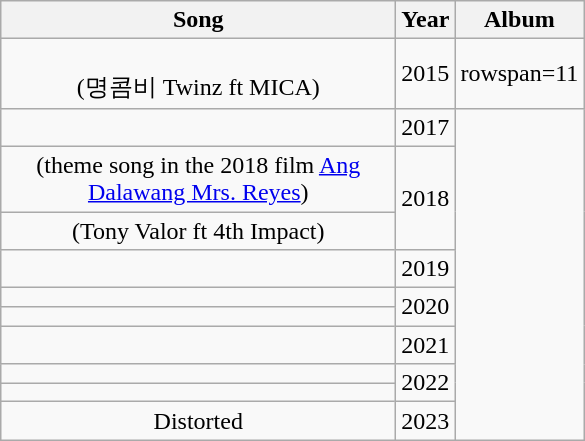<table class="wikitable plainrowheaders" style="text-align:center;">
<tr>
<th scope="col" style="width:16em;">Song</th>
<th scope="col">Year</th>
<th scope="col">Album</th>
</tr>
<tr>
<td scope="row"><br><span>(명콤비 Twinz ft MICA)</span></td>
<td>2015</td>
<td>rowspan=11 </td>
</tr>
<tr>
<td scope="row"></td>
<td>2017</td>
</tr>
<tr>
<td scope="row"> (theme song in the 2018 film <a href='#'>Ang Dalawang Mrs. Reyes</a>)</td>
<td rowspan="2">2018</td>
</tr>
<tr>
<td scope="row"> (Tony Valor ft 4th Impact)</td>
</tr>
<tr>
<td scope="row"></td>
<td>2019</td>
</tr>
<tr>
<td scope="row"></td>
<td rowspan="2">2020</td>
</tr>
<tr>
<td></td>
</tr>
<tr>
<td scope="row"></td>
<td>2021</td>
</tr>
<tr>
<td scope="row"></td>
<td rowspan="2">2022</td>
</tr>
<tr>
<td scope="row"></td>
</tr>
<tr>
<td scope="row">Distorted</td>
<td>2023</td>
</tr>
</table>
